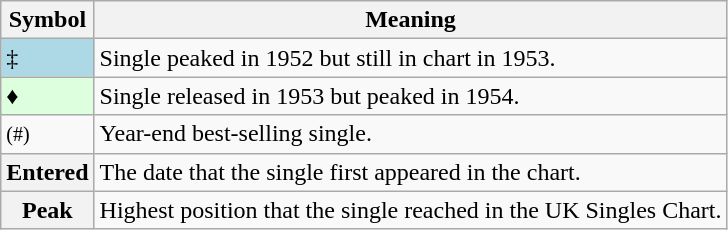<table Class="wikitable">
<tr>
<th>Symbol</th>
<th>Meaning</th>
</tr>
<tr>
<td bgcolor=lightblue>‡</td>
<td>Single peaked in 1952 but still in chart in 1953.</td>
</tr>
<tr>
<td bgcolor=#DDFFDD>♦</td>
<td>Single released in 1953 but peaked in 1954.</td>
</tr>
<tr>
<td><small>(#)</small></td>
<td>Year-end best-selling single.</td>
</tr>
<tr>
<th>Entered</th>
<td>The date that the single first appeared in the chart.</td>
</tr>
<tr>
<th>Peak</th>
<td>Highest position that the single reached in the UK Singles Chart.</td>
</tr>
</table>
